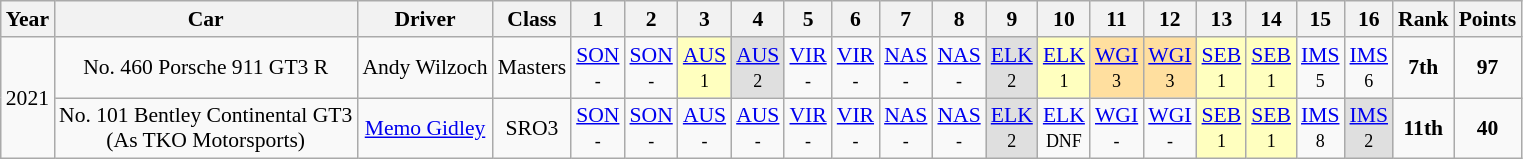<table class="wikitable" style="text-align:center; font-size:90%">
<tr>
<th>Year</th>
<th>Car</th>
<th>Driver</th>
<th>Class</th>
<th>1</th>
<th>2</th>
<th>3</th>
<th>4</th>
<th>5</th>
<th>6</th>
<th>7</th>
<th>8</th>
<th>9</th>
<th>10</th>
<th>11</th>
<th>12</th>
<th>13</th>
<th>14</th>
<th>15</th>
<th>16</th>
<th>Rank</th>
<th>Points</th>
</tr>
<tr>
<td rowspan=2>2021</td>
<td>No. 460 Porsche 911 GT3 R</td>
<td>Andy Wilzoch</td>
<td>Masters</td>
<td style="background:#;"><a href='#'>SON</a><br><small>-</small></td>
<td style="background:#;"><a href='#'>SON</a><br><small>-</small></td>
<td style="background:#FFFFBF;"><a href='#'>AUS</a> <br><small>1</small></td>
<td style="background:#DFDFDF;"><a href='#'>AUS</a> <br><small>2</small></td>
<td style="background:#;"><a href='#'>VIR</a> <br><small>-</small></td>
<td style="background:#;"><a href='#'>VIR</a> <br><small>-</small></td>
<td style="background:#;"><a href='#'>NAS</a> <br><small>-</small></td>
<td style="background:#;"><a href='#'>NAS</a> <br><small>-</small></td>
<td style="background:#DFDFDF;"><a href='#'>ELK</a><br><small>2</small></td>
<td style="background:#FFFFBF;"><a href='#'>ELK</a><br><small>1</small></td>
<td style="background:#FFDF9F;"><a href='#'>WGI</a><br><small>3</small></td>
<td style="background:#FFDF9F;"><a href='#'>WGI</a><br><small>3</small></td>
<td style="background:#FFFFBF;"><a href='#'>SEB</a><br><small>1</small></td>
<td style="background:#FFFFBF;"><a href='#'>SEB</a><br><small>1</small></td>
<td style="background:#;"><a href='#'>IMS</a> <br><small>5</small></td>
<td style="background:#;"><a href='#'>IMS</a> <br><small>6</small></td>
<td><strong>7th</strong></td>
<td><strong>97</strong></td>
</tr>
<tr>
<td>No. 101 Bentley Continental GT3<br>(As TKO Motorsports)</td>
<td><a href='#'>Memo Gidley</a></td>
<td>SRO3</td>
<td style="background:#;"><a href='#'>SON</a><br><small>-</small></td>
<td style="background:#;"><a href='#'>SON</a><br><small>-</small></td>
<td style="background:#;"><a href='#'>AUS</a> <br><small>-</small></td>
<td style="background:#;"><a href='#'>AUS</a> <br><small>-</small></td>
<td style="background:#;"><a href='#'>VIR</a> <br><small>-</small></td>
<td style="background:#;"><a href='#'>VIR</a> <br><small>-</small></td>
<td style="background:#;"><a href='#'>NAS</a> <br><small>-</small></td>
<td style="background:#;"><a href='#'>NAS</a> <br><small>-</small></td>
<td style="background:#DFDFDF;"><a href='#'>ELK</a><br><small>2</small></td>
<td style="background:#;"><a href='#'>ELK</a><br><small>DNF</small></td>
<td style="background:#;"><a href='#'>WGI</a><br><small>-</small></td>
<td style="background:#;"><a href='#'>WGI</a><br><small>-</small></td>
<td style="background:#FFFFBF;"><a href='#'>SEB</a><br><small>1</small></td>
<td style="background:#FFFFBF;"><a href='#'>SEB</a><br><small>1</small></td>
<td style="background:#;"><a href='#'>IMS</a> <br><small>8</small></td>
<td style="background:#DFDFDF;"><a href='#'>IMS</a> <br><small>2</small></td>
<td><strong>11th</strong></td>
<td><strong>40</strong></td>
</tr>
</table>
